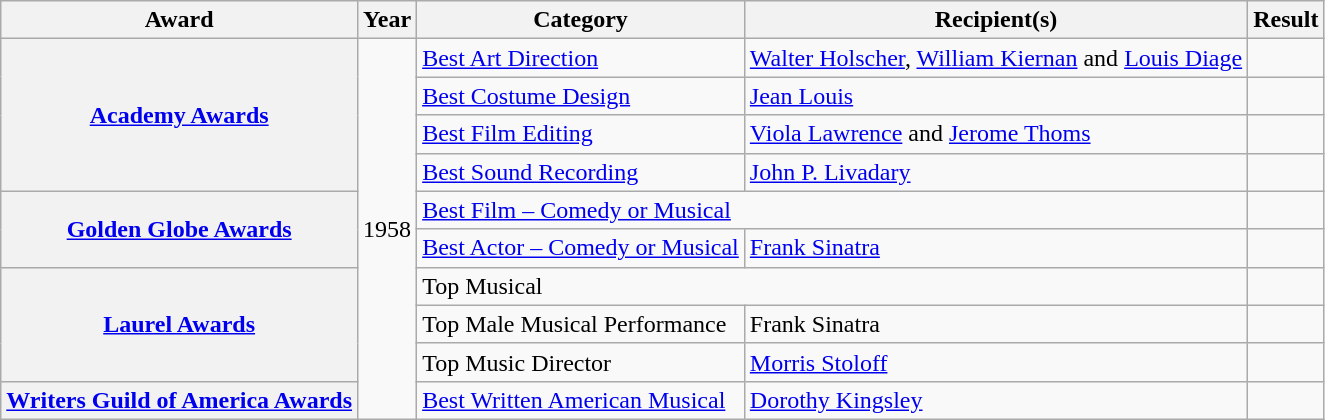<table class="wikitable plainrowheaders">
<tr>
<th scope="col">Award</th>
<th scope="col">Year</th>
<th scope="col">Category</th>
<th scope="col">Recipient(s)</th>
<th scope="col">Result</th>
</tr>
<tr>
<th scope="row" rowspan="4"><a href='#'>Academy Awards</a></th>
<td rowspan="10">1958</td>
<td><a href='#'>Best Art Direction</a></td>
<td><a href='#'>Walter Holscher</a>, <a href='#'>William Kiernan</a> and <a href='#'>Louis Diage</a></td>
<td></td>
</tr>
<tr>
<td><a href='#'>Best Costume Design</a></td>
<td><a href='#'>Jean Louis</a></td>
<td></td>
</tr>
<tr>
<td><a href='#'>Best Film Editing</a></td>
<td><a href='#'>Viola Lawrence</a> and <a href='#'>Jerome Thoms</a></td>
<td></td>
</tr>
<tr>
<td><a href='#'>Best Sound Recording</a></td>
<td><a href='#'>John P. Livadary</a></td>
<td></td>
</tr>
<tr>
<th scope="row" rowspan="2"><a href='#'>Golden Globe Awards</a></th>
<td colspan="2"><a href='#'>Best Film – Comedy or Musical</a></td>
<td></td>
</tr>
<tr>
<td><a href='#'>Best Actor – Comedy or Musical</a></td>
<td><a href='#'>Frank Sinatra</a></td>
<td></td>
</tr>
<tr>
<th scope="row" rowspan="3"><a href='#'>Laurel Awards</a></th>
<td colspan="2">Top Musical</td>
<td></td>
</tr>
<tr>
<td>Top Male Musical Performance</td>
<td>Frank Sinatra</td>
<td></td>
</tr>
<tr>
<td>Top Music Director</td>
<td><a href='#'>Morris Stoloff</a></td>
<td></td>
</tr>
<tr>
<th scope="row"><a href='#'>Writers Guild of America Awards</a></th>
<td><a href='#'>Best Written American Musical</a></td>
<td><a href='#'>Dorothy Kingsley</a></td>
<td></td>
</tr>
</table>
